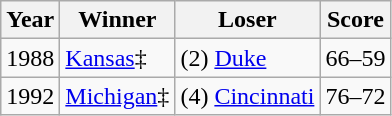<table class="wikitable">
<tr>
<th>Year</th>
<th>Winner</th>
<th>Loser</th>
<th>Score</th>
</tr>
<tr>
<td>1988</td>
<td><a href='#'>Kansas</a>‡</td>
<td>(2) <a href='#'>Duke</a></td>
<td>66–59</td>
</tr>
<tr>
<td>1992</td>
<td><a href='#'>Michigan</a>‡</td>
<td>(4) <a href='#'>Cincinnati</a></td>
<td>76–72</td>
</tr>
</table>
